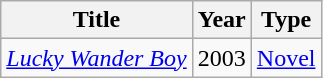<table class="wikitable sortable">
<tr>
<th>Title</th>
<th>Year</th>
<th>Type</th>
</tr>
<tr>
<td><em><a href='#'>Lucky Wander Boy</a></em></td>
<td>2003</td>
<td><a href='#'>Novel</a></td>
</tr>
</table>
